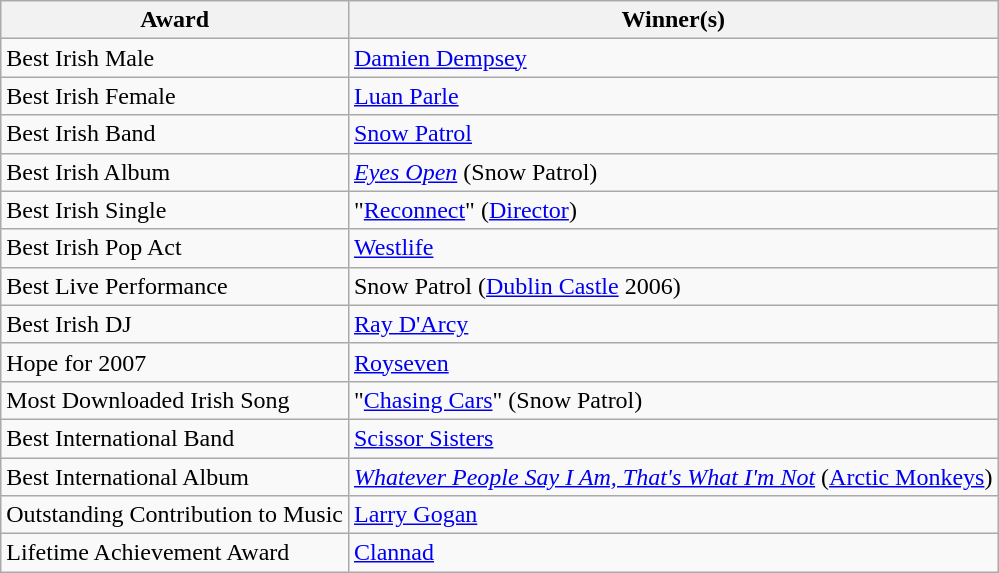<table class="wikitable">
<tr>
<th>Award</th>
<th>Winner(s)</th>
</tr>
<tr>
<td>Best Irish Male</td>
<td><a href='#'>Damien Dempsey</a></td>
</tr>
<tr>
<td>Best Irish Female</td>
<td><a href='#'>Luan Parle</a></td>
</tr>
<tr>
<td>Best Irish Band</td>
<td><a href='#'>Snow Patrol</a></td>
</tr>
<tr>
<td>Best Irish Album</td>
<td><em><a href='#'>Eyes Open</a></em> (Snow Patrol)</td>
</tr>
<tr>
<td>Best Irish Single</td>
<td>"<a href='#'>Reconnect</a>" (<a href='#'>Director</a>)</td>
</tr>
<tr>
<td>Best Irish Pop Act</td>
<td><a href='#'>Westlife</a></td>
</tr>
<tr>
<td>Best Live Performance</td>
<td>Snow Patrol (<a href='#'>Dublin Castle</a> 2006)</td>
</tr>
<tr>
<td>Best Irish DJ</td>
<td><a href='#'>Ray D'Arcy</a></td>
</tr>
<tr>
<td>Hope for 2007</td>
<td><a href='#'>Royseven</a></td>
</tr>
<tr>
<td>Most Downloaded Irish Song</td>
<td>"<a href='#'>Chasing Cars</a>" (Snow Patrol)</td>
</tr>
<tr>
<td>Best International Band</td>
<td><a href='#'>Scissor Sisters</a></td>
</tr>
<tr>
<td>Best International Album</td>
<td><em><a href='#'>Whatever People Say I Am, That's What I'm Not</a></em> (<a href='#'>Arctic Monkeys</a>)</td>
</tr>
<tr>
<td>Outstanding Contribution to Music</td>
<td><a href='#'>Larry Gogan</a></td>
</tr>
<tr>
<td>Lifetime Achievement Award</td>
<td><a href='#'>Clannad</a></td>
</tr>
</table>
